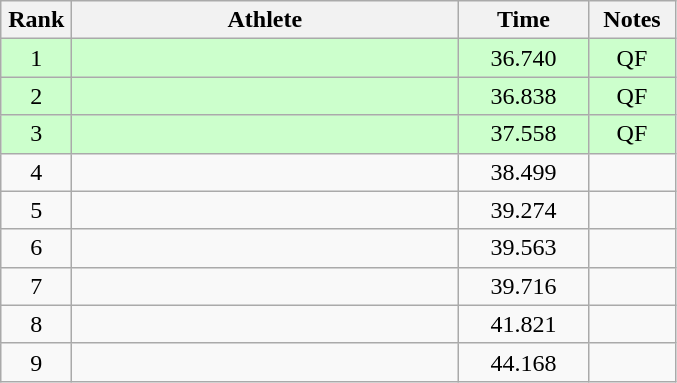<table class=wikitable style="text-align:center">
<tr>
<th width=40>Rank</th>
<th width=250>Athlete</th>
<th width=80>Time</th>
<th width=50>Notes</th>
</tr>
<tr bgcolor="ccffcc">
<td>1</td>
<td align=left></td>
<td>36.740</td>
<td>QF</td>
</tr>
<tr bgcolor="ccffcc">
<td>2</td>
<td align=left></td>
<td>36.838</td>
<td>QF</td>
</tr>
<tr bgcolor="ccffcc">
<td>3</td>
<td align=left></td>
<td>37.558</td>
<td>QF</td>
</tr>
<tr>
<td>4</td>
<td align=left></td>
<td>38.499</td>
<td></td>
</tr>
<tr>
<td>5</td>
<td align=left></td>
<td>39.274</td>
<td></td>
</tr>
<tr>
<td>6</td>
<td align=left></td>
<td>39.563</td>
<td></td>
</tr>
<tr>
<td>7</td>
<td align=left></td>
<td>39.716</td>
<td></td>
</tr>
<tr>
<td>8</td>
<td align=left></td>
<td>41.821</td>
<td></td>
</tr>
<tr>
<td>9</td>
<td align=left></td>
<td>44.168</td>
<td></td>
</tr>
</table>
